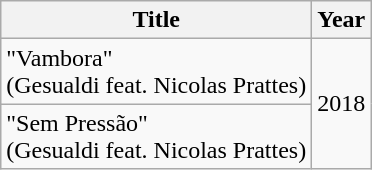<table class="wikitable">
<tr>
<th>Title</th>
<th>Year</th>
</tr>
<tr>
<td>"Vambora"<br>(Gesualdi feat. Nicolas Prattes)</td>
<td rowspan="2">2018</td>
</tr>
<tr>
<td>"Sem Pressão"<br>(Gesualdi feat. Nicolas Prattes)</td>
</tr>
</table>
